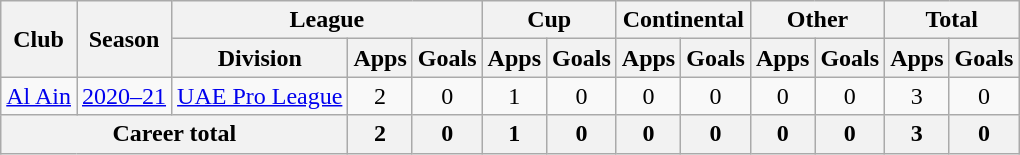<table class="wikitable" style="text-align: center">
<tr>
<th rowspan="2">Club</th>
<th rowspan="2">Season</th>
<th colspan="3">League</th>
<th colspan="2">Cup</th>
<th colspan="2">Continental</th>
<th colspan="2">Other</th>
<th colspan="2">Total</th>
</tr>
<tr>
<th>Division</th>
<th>Apps</th>
<th>Goals</th>
<th>Apps</th>
<th>Goals</th>
<th>Apps</th>
<th>Goals</th>
<th>Apps</th>
<th>Goals</th>
<th>Apps</th>
<th>Goals</th>
</tr>
<tr>
<td><a href='#'>Al Ain</a></td>
<td><a href='#'>2020–21</a></td>
<td><a href='#'>UAE Pro League</a></td>
<td>2</td>
<td>0</td>
<td>1</td>
<td>0</td>
<td>0</td>
<td>0</td>
<td>0</td>
<td>0</td>
<td>3</td>
<td>0</td>
</tr>
<tr>
<th colspan="3"><strong>Career total</strong></th>
<th>2</th>
<th>0</th>
<th>1</th>
<th>0</th>
<th>0</th>
<th>0</th>
<th>0</th>
<th>0</th>
<th>3</th>
<th>0</th>
</tr>
</table>
